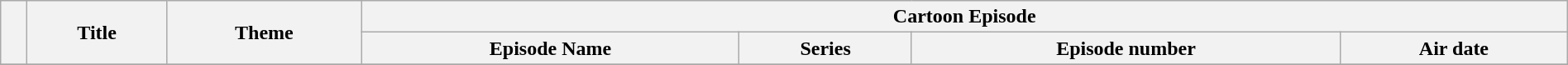<table class="wikitable" width=100%>
<tr>
<th rowspan="2"></th>
<th rowspan="2">Title</th>
<th rowspan="2">Theme</th>
<th colspan="4">Cartoon Episode</th>
</tr>
<tr>
<th>Episode Name</th>
<th>Series</th>
<th>Episode number</th>
<th>Air date</th>
</tr>
<tr>
</tr>
</table>
